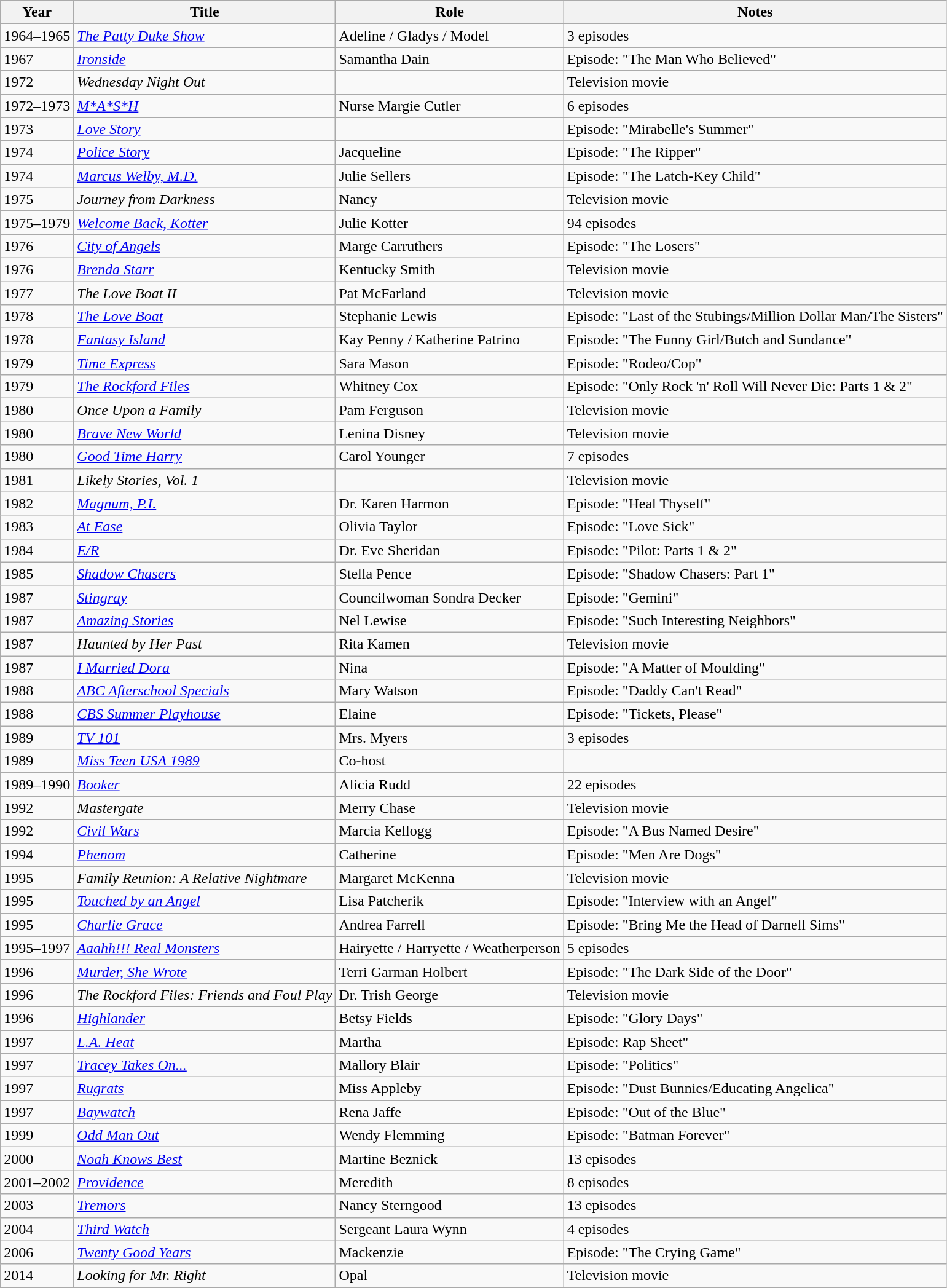<table class="wikitable sortable">
<tr>
<th>Year</th>
<th>Title</th>
<th>Role</th>
<th class="unsortable">Notes</th>
</tr>
<tr>
<td>1964–1965</td>
<td><em><a href='#'>The Patty Duke Show</a></em></td>
<td>Adeline / Gladys / Model</td>
<td>3 episodes</td>
</tr>
<tr>
<td>1967</td>
<td><em><a href='#'>Ironside</a></em></td>
<td>Samantha Dain</td>
<td>Episode: "The Man Who Believed"</td>
</tr>
<tr>
<td>1972</td>
<td><em>Wednesday Night Out</em></td>
<td></td>
<td>Television movie</td>
</tr>
<tr>
<td>1972–1973</td>
<td><em><a href='#'>M*A*S*H</a></em></td>
<td>Nurse Margie Cutler</td>
<td>6 episodes</td>
</tr>
<tr>
<td>1973</td>
<td><em><a href='#'>Love Story</a></em></td>
<td></td>
<td>Episode: "Mirabelle's Summer"</td>
</tr>
<tr>
<td>1974</td>
<td><em><a href='#'>Police Story</a></em></td>
<td>Jacqueline</td>
<td>Episode: "The Ripper"</td>
</tr>
<tr>
<td>1974</td>
<td><em><a href='#'>Marcus Welby, M.D.</a></em></td>
<td>Julie Sellers</td>
<td>Episode: "The Latch-Key Child"</td>
</tr>
<tr>
<td>1975</td>
<td><em>Journey from Darkness</em></td>
<td>Nancy</td>
<td>Television movie</td>
</tr>
<tr>
<td>1975–1979</td>
<td><em><a href='#'>Welcome Back, Kotter</a></em></td>
<td>Julie Kotter</td>
<td>94 episodes</td>
</tr>
<tr>
<td>1976</td>
<td><em><a href='#'>City of Angels</a></em></td>
<td>Marge Carruthers</td>
<td>Episode: "The Losers"</td>
</tr>
<tr>
<td>1976</td>
<td><em><a href='#'>Brenda Starr</a></em></td>
<td>Kentucky Smith</td>
<td>Television movie</td>
</tr>
<tr>
<td>1977</td>
<td><em>The Love Boat II</em></td>
<td>Pat McFarland</td>
<td>Television movie</td>
</tr>
<tr>
<td>1978</td>
<td><em><a href='#'>The Love Boat</a></em></td>
<td>Stephanie Lewis</td>
<td>Episode: "Last of the Stubings/Million Dollar Man/The Sisters"</td>
</tr>
<tr>
<td>1978</td>
<td><em><a href='#'>Fantasy Island</a></em></td>
<td>Kay Penny / Katherine Patrino</td>
<td>Episode: "The Funny Girl/Butch and Sundance"</td>
</tr>
<tr>
<td>1979</td>
<td><em><a href='#'>Time Express</a></em></td>
<td>Sara Mason</td>
<td>Episode: "Rodeo/Cop"</td>
</tr>
<tr>
<td>1979</td>
<td><em><a href='#'>The Rockford Files</a></em></td>
<td>Whitney Cox</td>
<td>Episode: "Only Rock 'n' Roll Will Never Die: Parts 1 & 2"</td>
</tr>
<tr>
<td>1980</td>
<td><em>Once Upon a Family</em></td>
<td>Pam Ferguson</td>
<td>Television movie</td>
</tr>
<tr>
<td>1980</td>
<td><em><a href='#'>Brave New World</a></em></td>
<td>Lenina Disney</td>
<td>Television movie</td>
</tr>
<tr>
<td>1980</td>
<td><em><a href='#'>Good Time Harry</a></em></td>
<td>Carol Younger</td>
<td>7 episodes</td>
</tr>
<tr>
<td>1981</td>
<td><em>Likely Stories, Vol. 1</em></td>
<td></td>
<td>Television movie</td>
</tr>
<tr>
<td>1982</td>
<td><em><a href='#'>Magnum, P.I.</a></em></td>
<td>Dr. Karen Harmon</td>
<td>Episode: "Heal Thyself"</td>
</tr>
<tr>
<td>1983</td>
<td><em><a href='#'>At Ease</a></em></td>
<td>Olivia Taylor</td>
<td>Episode: "Love Sick"</td>
</tr>
<tr>
<td>1984</td>
<td><em><a href='#'>E/R</a></em></td>
<td>Dr. Eve Sheridan</td>
<td>Episode: "Pilot: Parts 1 & 2"</td>
</tr>
<tr>
<td>1985</td>
<td><em><a href='#'>Shadow Chasers</a></em></td>
<td>Stella Pence</td>
<td>Episode: "Shadow Chasers: Part 1"</td>
</tr>
<tr>
<td>1987</td>
<td><em><a href='#'>Stingray</a></em></td>
<td>Councilwoman Sondra Decker</td>
<td>Episode: "Gemini"</td>
</tr>
<tr>
<td>1987</td>
<td><em><a href='#'>Amazing Stories</a></em></td>
<td>Nel Lewise</td>
<td>Episode: "Such Interesting Neighbors"</td>
</tr>
<tr>
<td>1987</td>
<td><em>Haunted by Her Past</em></td>
<td>Rita Kamen</td>
<td>Television movie</td>
</tr>
<tr>
<td>1987</td>
<td><em><a href='#'>I Married Dora</a></em></td>
<td>Nina</td>
<td>Episode: "A Matter of Moulding"</td>
</tr>
<tr>
<td>1988</td>
<td><em><a href='#'>ABC Afterschool Specials</a></em></td>
<td>Mary Watson</td>
<td>Episode: "Daddy Can't Read"</td>
</tr>
<tr>
<td>1988</td>
<td><em><a href='#'>CBS Summer Playhouse</a></em></td>
<td>Elaine</td>
<td>Episode: "Tickets, Please"</td>
</tr>
<tr>
<td>1989</td>
<td><em><a href='#'>TV 101</a></em></td>
<td>Mrs. Myers</td>
<td>3 episodes</td>
</tr>
<tr>
<td>1989</td>
<td><em><a href='#'>Miss Teen USA 1989</a></em></td>
<td>Co-host</td>
<td></td>
</tr>
<tr>
<td>1989–1990</td>
<td><em><a href='#'>Booker</a></em></td>
<td>Alicia Rudd</td>
<td>22 episodes</td>
</tr>
<tr>
<td>1992</td>
<td><em>Mastergate</em></td>
<td>Merry Chase</td>
<td>Television movie</td>
</tr>
<tr>
<td>1992</td>
<td><em><a href='#'>Civil Wars</a></em></td>
<td>Marcia Kellogg</td>
<td>Episode: "A Bus Named Desire"</td>
</tr>
<tr>
<td>1994</td>
<td><em><a href='#'>Phenom</a></em></td>
<td>Catherine</td>
<td>Episode: "Men Are Dogs"</td>
</tr>
<tr>
<td>1995</td>
<td><em>Family Reunion: A Relative Nightmare</em></td>
<td>Margaret McKenna</td>
<td>Television movie</td>
</tr>
<tr>
<td>1995</td>
<td><em><a href='#'>Touched by an Angel</a></em></td>
<td>Lisa Patcherik</td>
<td>Episode: "Interview with an Angel"</td>
</tr>
<tr>
<td>1995</td>
<td><em><a href='#'>Charlie Grace</a></em></td>
<td>Andrea Farrell</td>
<td>Episode: "Bring Me the Head of Darnell Sims"</td>
</tr>
<tr>
<td>1995–1997</td>
<td><em><a href='#'>Aaahh!!! Real Monsters</a></em></td>
<td>Hairyette / Harryette / Weatherperson</td>
<td>5 episodes</td>
</tr>
<tr>
<td>1996</td>
<td><em><a href='#'>Murder, She Wrote</a></em></td>
<td>Terri Garman Holbert</td>
<td>Episode: "The Dark Side of the Door"</td>
</tr>
<tr>
<td>1996</td>
<td><em>The Rockford Files: Friends and Foul Play</em></td>
<td>Dr. Trish George</td>
<td>Television movie</td>
</tr>
<tr>
<td>1996</td>
<td><em><a href='#'>Highlander</a></em></td>
<td>Betsy Fields</td>
<td>Episode: "Glory Days"</td>
</tr>
<tr>
<td>1997</td>
<td><em><a href='#'>L.A. Heat</a></em></td>
<td>Martha</td>
<td>Episode: Rap Sheet"</td>
</tr>
<tr>
<td>1997</td>
<td><em><a href='#'>Tracey Takes On...</a></em></td>
<td>Mallory Blair</td>
<td>Episode: "Politics"</td>
</tr>
<tr>
<td>1997</td>
<td><em><a href='#'>Rugrats</a></em></td>
<td>Miss Appleby</td>
<td>Episode: "Dust Bunnies/Educating Angelica"</td>
</tr>
<tr>
<td>1997</td>
<td><em><a href='#'>Baywatch</a></em></td>
<td>Rena Jaffe</td>
<td>Episode: "Out of the Blue"</td>
</tr>
<tr>
<td>1999</td>
<td><em><a href='#'>Odd Man Out</a></em></td>
<td>Wendy Flemming</td>
<td>Episode: "Batman Forever"</td>
</tr>
<tr>
<td>2000</td>
<td><em><a href='#'>Noah Knows Best</a></em></td>
<td>Martine Beznick</td>
<td>13 episodes</td>
</tr>
<tr>
<td>2001–2002</td>
<td><em><a href='#'>Providence</a></em></td>
<td>Meredith</td>
<td>8 episodes</td>
</tr>
<tr>
<td>2003</td>
<td><em><a href='#'>Tremors</a></em></td>
<td>Nancy Sterngood</td>
<td>13 episodes</td>
</tr>
<tr>
<td>2004</td>
<td><em><a href='#'>Third Watch</a></em></td>
<td>Sergeant Laura Wynn</td>
<td>4 episodes</td>
</tr>
<tr>
<td>2006</td>
<td><em><a href='#'>Twenty Good Years</a></em></td>
<td>Mackenzie</td>
<td>Episode: "The Crying Game"</td>
</tr>
<tr>
<td>2014</td>
<td><em>Looking for Mr. Right</em></td>
<td>Opal</td>
<td>Television movie</td>
</tr>
</table>
